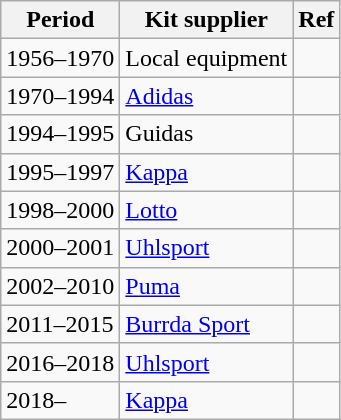<table class="wikitable">
<tr>
<th>Period</th>
<th>Kit supplier</th>
<th>Ref</th>
</tr>
<tr>
<td>1956–1970</td>
<td>Local equipment</td>
<td></td>
</tr>
<tr>
<td>1970–1994</td>
<td> <a href='#'>Adidas</a></td>
<td></td>
</tr>
<tr>
<td>1994–1995</td>
<td> Guidas</td>
<td></td>
</tr>
<tr>
<td>1995–1997</td>
<td> <a href='#'>Kappa</a></td>
<td></td>
</tr>
<tr>
<td>1998–2000</td>
<td> <a href='#'>Lotto</a></td>
<td></td>
</tr>
<tr>
<td>2000–2001</td>
<td> <a href='#'>Uhlsport</a></td>
<td></td>
</tr>
<tr>
<td>2002–2010</td>
<td> <a href='#'>Puma</a></td>
<td></td>
</tr>
<tr>
<td>2011–2015</td>
<td> <a href='#'>Burrda Sport</a></td>
<td></td>
</tr>
<tr>
<td>2016–2018</td>
<td> <a href='#'>Uhlsport</a></td>
<td></td>
</tr>
<tr>
<td>2018–</td>
<td> <a href='#'>Kappa</a></td>
<td></td>
</tr>
</table>
